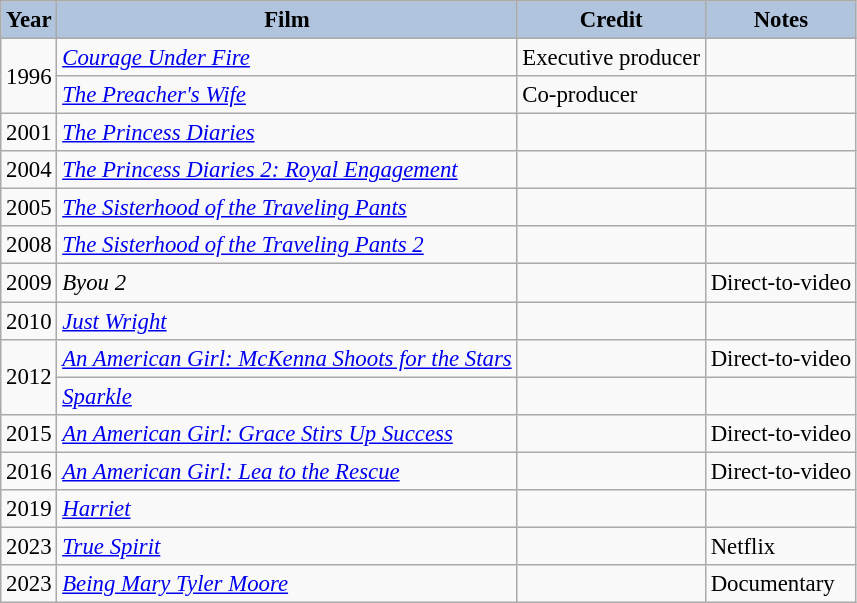<table class="wikitable" style="font-size:95%;">
<tr>
<th style="background:#B0C4DE;">Year</th>
<th style="background:#B0C4DE;">Film</th>
<th style="background:#B0C4DE;">Credit</th>
<th style="background:#B0C4DE;">Notes</th>
</tr>
<tr>
<td rowspan=2>1996</td>
<td><em><a href='#'>Courage Under Fire</a></em></td>
<td>Executive producer</td>
<td></td>
</tr>
<tr>
<td><em><a href='#'>The Preacher's Wife</a></em></td>
<td>Co-producer</td>
<td></td>
</tr>
<tr>
<td>2001</td>
<td><em><a href='#'>The Princess Diaries</a></em></td>
<td></td>
<td></td>
</tr>
<tr>
<td>2004</td>
<td><em><a href='#'>The Princess Diaries 2: Royal Engagement</a></em></td>
<td></td>
<td></td>
</tr>
<tr>
<td>2005</td>
<td><em><a href='#'>The Sisterhood of the Traveling Pants</a></em></td>
<td></td>
<td></td>
</tr>
<tr>
<td>2008</td>
<td><em><a href='#'>The Sisterhood of the Traveling Pants 2</a></em></td>
<td></td>
<td></td>
</tr>
<tr>
<td>2009</td>
<td><em>Byou 2</em></td>
<td></td>
<td>Direct-to-video</td>
</tr>
<tr>
<td>2010</td>
<td><em><a href='#'>Just Wright</a></em></td>
<td></td>
<td></td>
</tr>
<tr>
<td rowspan=2>2012</td>
<td><em><a href='#'>An American Girl: McKenna Shoots for the Stars</a></em></td>
<td></td>
<td>Direct-to-video</td>
</tr>
<tr>
<td><em><a href='#'>Sparkle</a></em></td>
<td></td>
<td></td>
</tr>
<tr>
<td>2015</td>
<td><em><a href='#'>An American Girl: Grace Stirs Up Success</a></em></td>
<td></td>
<td>Direct-to-video</td>
</tr>
<tr>
<td>2016</td>
<td><em><a href='#'>An American Girl: Lea to the Rescue</a></em></td>
<td></td>
<td>Direct-to-video</td>
</tr>
<tr>
<td>2019</td>
<td><em><a href='#'>Harriet</a></em></td>
<td></td>
<td></td>
</tr>
<tr>
<td>2023</td>
<td><em><a href='#'>True Spirit</a></em></td>
<td></td>
<td>Netflix</td>
</tr>
<tr>
<td>2023</td>
<td><em><a href='#'>Being Mary Tyler Moore</a></em></td>
<td></td>
<td>Documentary</td>
</tr>
</table>
